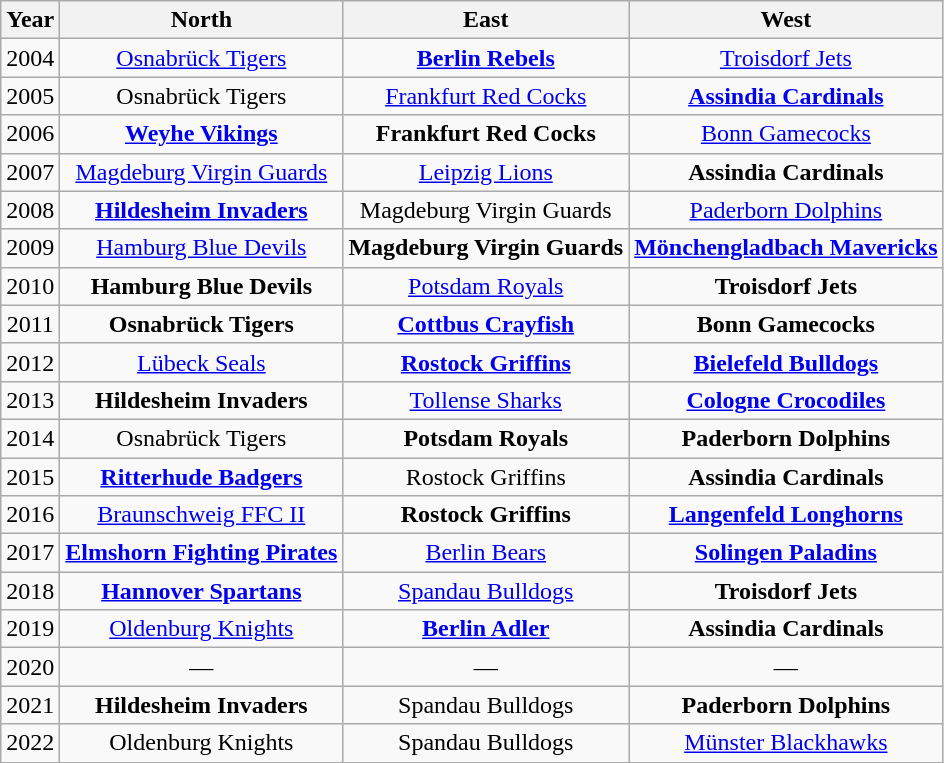<table class="wikitable" style="text-align:center;">
<tr>
<th>Year</th>
<th>North</th>
<th>East</th>
<th>West</th>
</tr>
<tr>
<td>2004</td>
<td><a href='#'>Osnabrück Tigers</a></td>
<td><strong><a href='#'>Berlin Rebels</a></strong></td>
<td><a href='#'>Troisdorf Jets</a></td>
</tr>
<tr>
<td>2005</td>
<td>Osnabrück Tigers</td>
<td><a href='#'>Frankfurt Red Cocks</a></td>
<td><strong><a href='#'>Assindia Cardinals</a></strong></td>
</tr>
<tr>
<td>2006</td>
<td><strong><a href='#'>Weyhe Vikings</a></strong></td>
<td><strong>Frankfurt Red Cocks</strong></td>
<td><a href='#'>Bonn Gamecocks</a></td>
</tr>
<tr>
<td>2007</td>
<td><a href='#'>Magdeburg Virgin Guards</a></td>
<td><a href='#'>Leipzig Lions</a></td>
<td><strong>Assindia Cardinals</strong></td>
</tr>
<tr>
<td>2008</td>
<td><strong><a href='#'>Hildesheim Invaders</a></strong></td>
<td>Magdeburg Virgin Guards</td>
<td><a href='#'>Paderborn Dolphins</a></td>
</tr>
<tr>
<td>2009</td>
<td><a href='#'>Hamburg Blue Devils</a></td>
<td><strong>Magdeburg Virgin Guards</strong></td>
<td><strong><a href='#'>Mönchengladbach Mavericks</a></strong></td>
</tr>
<tr>
<td>2010</td>
<td><strong>Hamburg Blue Devils</strong></td>
<td><a href='#'>Potsdam Royals</a></td>
<td><strong>Troisdorf Jets</strong></td>
</tr>
<tr>
<td>2011</td>
<td><strong>Osnabrück Tigers</strong></td>
<td><strong><a href='#'>Cottbus Crayfish</a></strong></td>
<td><strong>Bonn Gamecocks</strong></td>
</tr>
<tr>
<td>2012</td>
<td><a href='#'>Lübeck Seals</a></td>
<td><strong><a href='#'>Rostock Griffins</a></strong></td>
<td><strong><a href='#'>Bielefeld Bulldogs</a></strong></td>
</tr>
<tr>
<td>2013</td>
<td><strong>Hildesheim Invaders</strong></td>
<td><a href='#'>Tollense Sharks</a></td>
<td><strong><a href='#'>Cologne Crocodiles</a></strong></td>
</tr>
<tr>
<td>2014</td>
<td>Osnabrück Tigers</td>
<td><strong>Potsdam Royals</strong></td>
<td><strong>Paderborn Dolphins</strong></td>
</tr>
<tr>
<td>2015</td>
<td><strong><a href='#'>Ritterhude Badgers</a></strong></td>
<td>Rostock Griffins</td>
<td><strong>Assindia Cardinals</strong></td>
</tr>
<tr>
<td>2016</td>
<td><a href='#'>Braunschweig FFC II</a></td>
<td><strong>Rostock Griffins</strong></td>
<td><strong><a href='#'>Langenfeld Longhorns</a></strong></td>
</tr>
<tr>
<td>2017</td>
<td><strong><a href='#'>Elmshorn Fighting Pirates</a></strong></td>
<td><a href='#'>Berlin Bears</a></td>
<td><strong><a href='#'>Solingen Paladins</a></strong></td>
</tr>
<tr>
<td>2018</td>
<td><strong><a href='#'>Hannover Spartans</a></strong></td>
<td><a href='#'>Spandau Bulldogs</a></td>
<td><strong>Troisdorf Jets</strong></td>
</tr>
<tr>
<td>2019</td>
<td><a href='#'>Oldenburg Knights</a></td>
<td><strong><a href='#'>Berlin Adler</a></strong></td>
<td><strong>Assindia Cardinals</strong></td>
</tr>
<tr>
<td>2020</td>
<td>—</td>
<td>—</td>
<td>—</td>
</tr>
<tr>
<td>2021</td>
<td><strong>Hildesheim Invaders</strong></td>
<td>Spandau Bulldogs</td>
<td><strong>Paderborn Dolphins</strong></td>
</tr>
<tr>
<td>2022</td>
<td>Oldenburg Knights</td>
<td>Spandau Bulldogs</td>
<td><a href='#'>Münster Blackhawks</a></td>
</tr>
</table>
